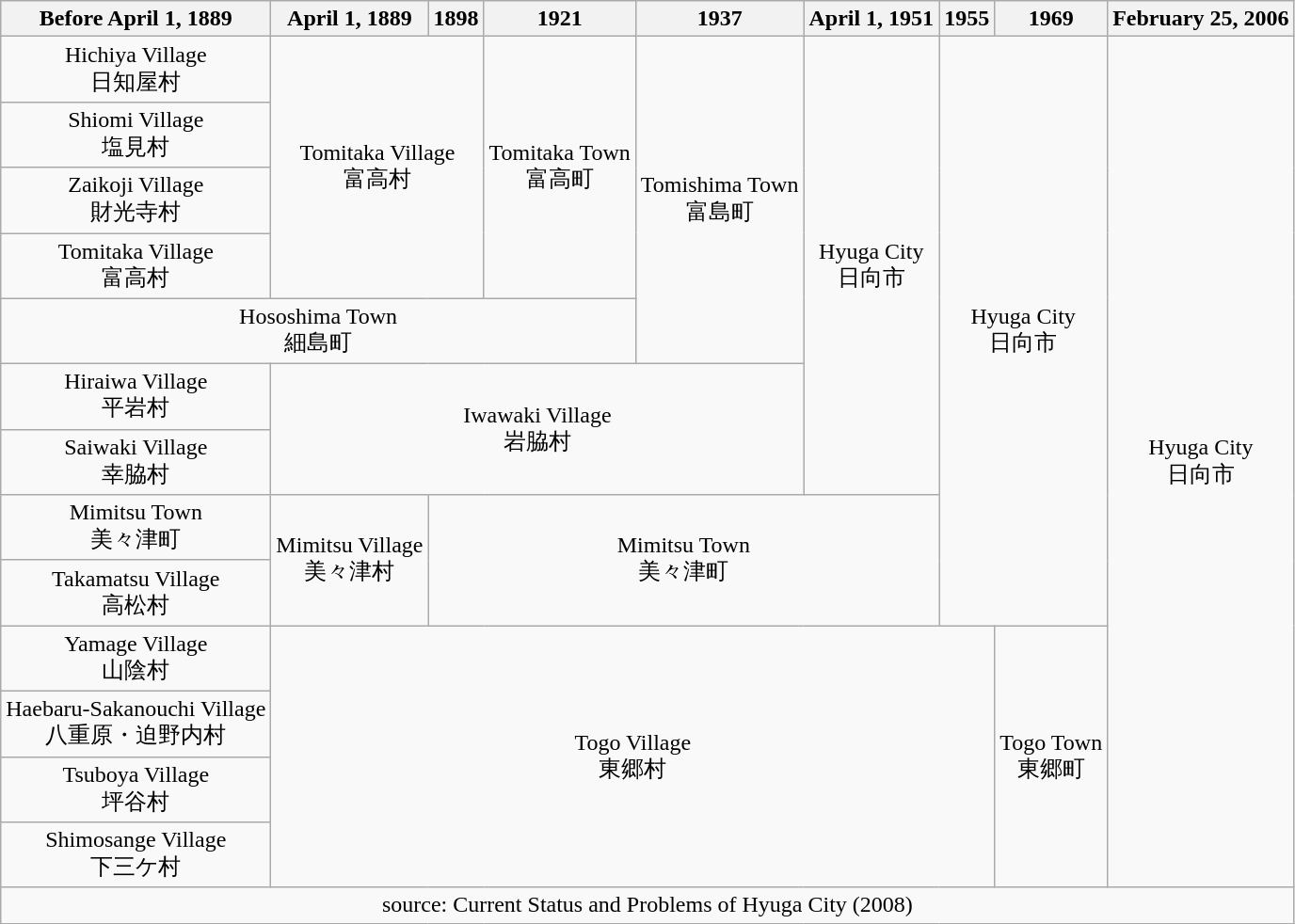<table class="wikitable" style="text-align: center;">
<tr>
<th>Before April 1, 1889</th>
<th>April 1, 1889</th>
<th>1898</th>
<th>1921</th>
<th>1937</th>
<th>April 1, 1951</th>
<th>1955</th>
<th>1969</th>
<th>February 25, 2006</th>
</tr>
<tr>
<td>Hichiya Village<br>日知屋村</td>
<td rowspan="4" colspan="2">Tomitaka Village<br>富高村</td>
<td rowspan="4">Tomitaka Town<br>富高町</td>
<td rowspan="5">Tomishima Town<br>富島町</td>
<td rowspan="7">Hyuga City<br>日向市</td>
<td rowspan="9" colspan="2">Hyuga City<br>日向市</td>
<td rowspan="13">Hyuga City<br>日向市</td>
</tr>
<tr>
<td>Shiomi Village<br>塩見村</td>
</tr>
<tr>
<td>Zaikoji Village<br>財光寺村</td>
</tr>
<tr>
<td>Tomitaka Village<br>富高村</td>
</tr>
<tr>
<td colspan="4">Hososhima Town<br>細島町</td>
</tr>
<tr>
<td>Hiraiwa Village<br>平岩村</td>
<td rowspan="2" colspan="4">Iwawaki Village<br>岩脇村</td>
</tr>
<tr>
<td>Saiwaki Village<br>幸脇村</td>
</tr>
<tr>
<td>Mimitsu Town<br>美々津町</td>
<td Rowspan="2">Mimitsu Village<br>美々津村</td>
<td rowspan="2" colspan="4">Mimitsu Town<br>美々津町</td>
</tr>
<tr>
<td>Takamatsu Village<br>高松村</td>
</tr>
<tr>
<td>Yamage Village<br>山陰村</td>
<td rowspan="4" colspan="6">Togo Village<br>東郷村</td>
<td rowspan="4">Togo Town<br>東郷町</td>
</tr>
<tr>
<td>Haebaru-Sakanouchi Village<br>八重原・迫野内村</td>
</tr>
<tr>
<td>Tsuboya Village<br>坪谷村</td>
</tr>
<tr>
<td>Shimosange Village<br>下三ケ村</td>
</tr>
<tr>
<td colspan="9">source: Current Status and Problems of Hyuga City (2008)</td>
</tr>
</table>
